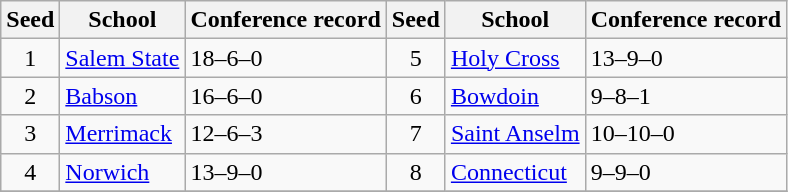<table class="wikitable">
<tr>
<th>Seed</th>
<th>School</th>
<th>Conference record</th>
<th>Seed</th>
<th>School</th>
<th>Conference record</th>
</tr>
<tr>
<td align=center>1</td>
<td><a href='#'>Salem State</a></td>
<td>18–6–0</td>
<td align=center>5</td>
<td><a href='#'>Holy Cross</a></td>
<td>13–9–0</td>
</tr>
<tr>
<td align=center>2</td>
<td><a href='#'>Babson</a></td>
<td>16–6–0</td>
<td align=center>6</td>
<td><a href='#'>Bowdoin</a></td>
<td>9–8–1</td>
</tr>
<tr>
<td align=center>3</td>
<td><a href='#'>Merrimack</a></td>
<td>12–6–3</td>
<td align=center>7</td>
<td><a href='#'>Saint Anselm</a></td>
<td>10–10–0</td>
</tr>
<tr>
<td align=center>4</td>
<td><a href='#'>Norwich</a></td>
<td>13–9–0</td>
<td align=center>8</td>
<td><a href='#'>Connecticut</a></td>
<td>9–9–0</td>
</tr>
<tr>
</tr>
</table>
